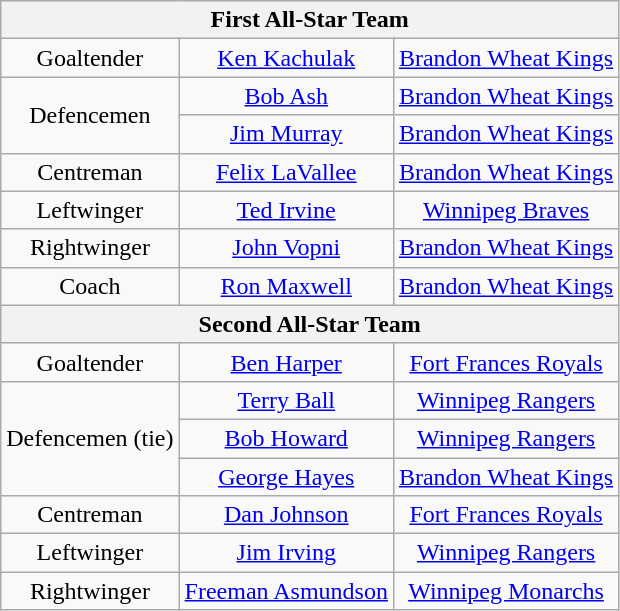<table class="wikitable" style="text-align:center">
<tr>
<th colspan="6">First All-Star Team</th>
</tr>
<tr>
<td>Goaltender</td>
<td><a href='#'>Ken Kachulak</a></td>
<td><a href='#'>Brandon Wheat Kings</a></td>
</tr>
<tr>
<td rowspan="2">Defencemen</td>
<td><a href='#'>Bob Ash</a></td>
<td><a href='#'>Brandon Wheat Kings</a></td>
</tr>
<tr>
<td><a href='#'>Jim Murray</a></td>
<td><a href='#'>Brandon Wheat Kings</a></td>
</tr>
<tr>
<td>Centreman</td>
<td><a href='#'>Felix LaVallee</a></td>
<td><a href='#'>Brandon Wheat Kings</a></td>
</tr>
<tr>
<td>Leftwinger</td>
<td><a href='#'>Ted Irvine</a></td>
<td><a href='#'>Winnipeg Braves</a></td>
</tr>
<tr>
<td>Rightwinger</td>
<td><a href='#'>John Vopni</a></td>
<td><a href='#'>Brandon Wheat Kings</a></td>
</tr>
<tr>
<td>Coach</td>
<td><a href='#'>Ron Maxwell</a></td>
<td><a href='#'>Brandon Wheat Kings</a></td>
</tr>
<tr>
<th colspan="6">Second All-Star Team</th>
</tr>
<tr>
<td>Goaltender</td>
<td><a href='#'>Ben Harper</a></td>
<td><a href='#'>Fort Frances Royals</a></td>
</tr>
<tr>
<td rowspan="3">Defencemen (tie)</td>
<td><a href='#'>Terry Ball</a></td>
<td><a href='#'>Winnipeg Rangers</a></td>
</tr>
<tr>
<td><a href='#'>Bob Howard</a></td>
<td><a href='#'>Winnipeg Rangers</a></td>
</tr>
<tr>
<td><a href='#'>George Hayes</a></td>
<td><a href='#'>Brandon Wheat Kings</a></td>
</tr>
<tr>
<td>Centreman</td>
<td><a href='#'>Dan Johnson</a></td>
<td><a href='#'>Fort Frances Royals</a></td>
</tr>
<tr>
<td>Leftwinger</td>
<td><a href='#'>Jim Irving</a></td>
<td><a href='#'>Winnipeg Rangers</a></td>
</tr>
<tr>
<td>Rightwinger</td>
<td><a href='#'>Freeman Asmundson</a></td>
<td><a href='#'>Winnipeg Monarchs</a></td>
</tr>
</table>
